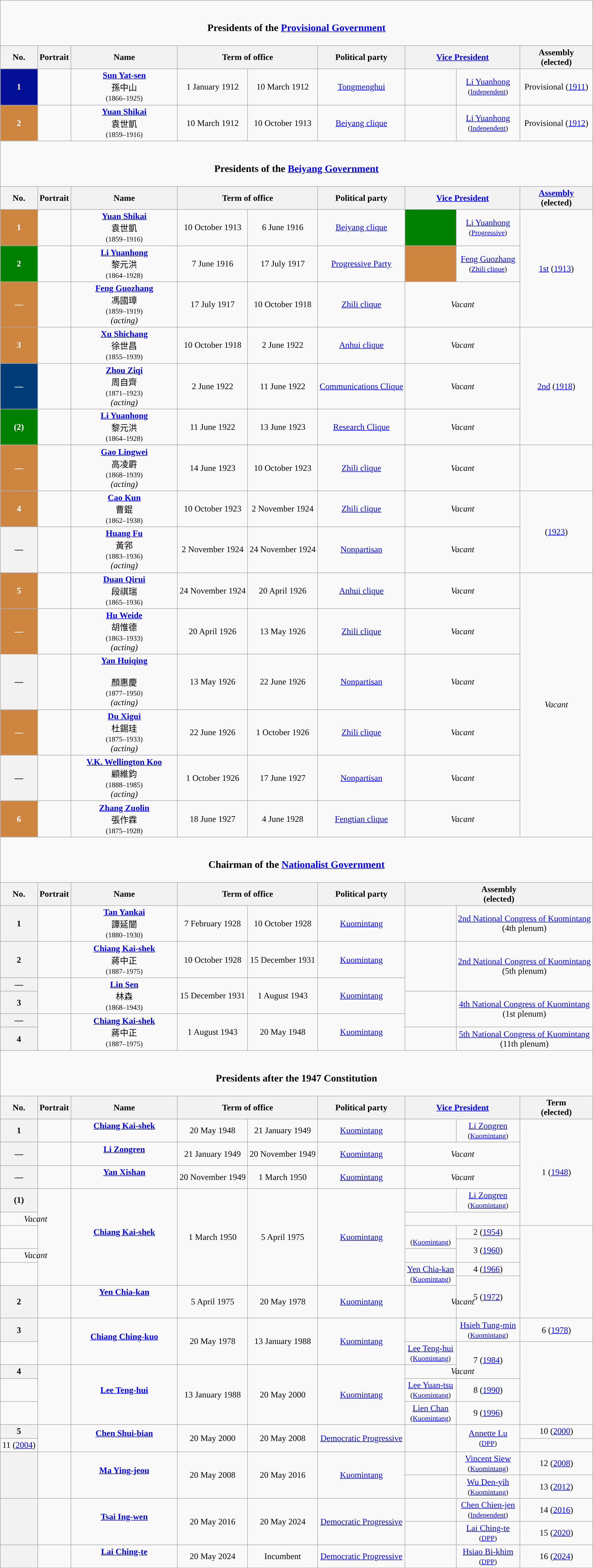<table class="wikitable" style="margin:1em auto; text-align:center">
<tr>
<td colspan=9><br><h3>Presidents of the <a href='#'>Provisional Government</a></h3></td>
</tr>
<tr>
<th>No.</th>
<th>Portrait</th>
<th width=18%>Name<br></th>
<th colspan=2>Term of office</th>
<th>Political party</th>
<th colspan=2><a href='#'>Vice President</a></th>
<th>Assembly<br>(elected)</th>
</tr>
<tr>
<th style="background:#031096; color:white;">1</th>
<td></td>
<td align=center><strong><a href='#'>Sun Yat-sen</a></strong><br><span>孫中山</span><br><small>(1866–1925)</small></td>
<td>1 January 1912</td>
<td>10 March 1912</td>
<td><a href='#'>Tongmenghui</a></td>
<td></td>
<td><a href='#'>Li Yuanhong</a> <br><small>(<a href='#'>Independent</a>)</small></td>
<td align="center">Provisional (<a href='#'>1911</a>)</td>
</tr>
<tr>
<th style="background:#CD853F; color:white;">2</th>
<td></td>
<td align=center><strong><a href='#'>Yuan Shikai</a></strong><br><span>袁世凱</span><br><small>(1859–1916)</small></td>
<td>10 March 1912</td>
<td>10 October 1913</td>
<td><a href='#'>Beiyang clique</a></td>
<td></td>
<td><a href='#'>Li Yuanhong</a> <br><small>(<a href='#'>Independent</a>)</small></td>
<td align="center">Provisional (<a href='#'>1912</a>)</td>
</tr>
<tr>
<td colspan=9><br><h3>Presidents of the <a href='#'>Beiyang Government</a></h3></td>
</tr>
<tr>
<th>No.</th>
<th>Portrait</th>
<th width=18%>Name<br></th>
<th colspan=2>Term of office</th>
<th>Political party</th>
<th colspan=2><a href='#'>Vice President</a></th>
<th><a href='#'>Assembly</a><br>(elected)</th>
</tr>
<tr>
<th style="background:#CD853F; color:white;">1</th>
<td></td>
<td align=center><strong><a href='#'>Yuan Shikai</a></strong><br><span>袁世凱</span><br><small>(1859–1916)</small></td>
<td>10 October 1913</td>
<td>6 June 1916</td>
<td><a href='#'>Beiyang clique</a></td>
<td bgcolor=#008000></td>
<td><a href='#'>Li Yuanhong</a><br> <small>(<a href='#'>Progressive</a>)</small></td>
<td rowspan=3><a href='#'>1st</a> (<a href='#'>1913</a>)</td>
</tr>
<tr ->
<th style="background:#008000; color:white;">2</th>
<td></td>
<td align=center><strong><a href='#'>Li Yuanhong</a></strong><br><span>黎元洪</span><br><small>(1864–1928)</small></td>
<td>7 June 1916</td>
<td>17 July 1917</td>
<td><a href='#'>Progressive Party</a></td>
<td bgcolor=#CD853F></td>
<td><a href='#'>Feng Guozhang</a><br> <small>(<a href='#'>Zhili clique</a>)</small></td>
</tr>
<tr>
<th style="background:#CD853F; color:white;">—</th>
<td></td>
<td align=center><strong><a href='#'>Feng Guozhang</a></strong><br><span>馮國璋</span><br><small>(1859–1919)</small><br><em>(acting)</em></td>
<td>17 July 1917</td>
<td>10 October 1918</td>
<td><a href='#'>Zhili clique</a></td>
<td colspan=2><em>Vacant</em></td>
</tr>
<tr>
<th style="background:#CD853F; color:white;">3</th>
<td></td>
<td align=center><strong><a href='#'>Xu Shichang</a></strong><br><span>徐世昌</span><br><small>(1855–1939)</small></td>
<td>10 October 1918</td>
<td>2 June 1922</td>
<td><a href='#'>Anhui clique</a></td>
<td colspan=2><em>Vacant</em></td>
<td rowspan=4><a href='#'>2nd</a> (<a href='#'>1918</a>)</td>
</tr>
<tr>
<th style="background:#013C78; color:white;">—</th>
<td></td>
<td align=center><strong><a href='#'>Zhou Ziqi</a></strong><br><span>周自齊</span><br><small>(1871–1923)</small><br><em>(acting)</em></td>
<td>2 June 1922</td>
<td>11 June 1922</td>
<td><a href='#'>Communications Clique</a></td>
<td colspan=2><em>Vacant</em></td>
</tr>
<tr>
<th style="background:#008000; color:white;">(2)</th>
<td></td>
<td align=center><strong><a href='#'>Li Yuanhong</a></strong><br><span>黎元洪</span><br><small>(1864–1928)</small></td>
<td>11 June 1922</td>
<td>13 June 1923</td>
<td><a href='#'>Research Clique</a></td>
<td colspan=2><em>Vacant</em></td>
</tr>
<tr>
</tr>
<tr>
<th style="background:#CD853F; color:white;">—</th>
<td></td>
<td align=center><strong><a href='#'>Gao Lingwei</a></strong><br><span>高凌霨</span><br><small>(1868–1939)</small><br><em>(acting)</em></td>
<td>14 June 1923</td>
<td>10 October 1923</td>
<td><a href='#'>Zhili clique</a></td>
<td colspan=2><em>Vacant</em></td>
</tr>
<tr>
<th style="background:#CD853F; color:white;">4</th>
<td></td>
<td align=center><strong><a href='#'>Cao Kun</a></strong><br><span>曹錕</span><br><small>(1862–1938)</small></td>
<td>10 October 1923</td>
<td>2 November 1924</td>
<td><a href='#'>Zhili clique</a></td>
<td colspan=2><em>Vacant</em></td>
<td rowspan=3>(<a href='#'>1923</a>)</td>
</tr>
<tr>
<th style="background:">—</th>
<td></td>
<td align=center><strong><a href='#'>Huang Fu</a></strong><br><span>黃郛</span><br><small>(1883–1936)</small><br><em>(acting)</em></td>
<td>2 November 1924</td>
<td>24 November 1924</td>
<td><a href='#'>Nonpartisan</a></td>
<td colspan=2><em>Vacant</em></td>
</tr>
<tr>
<th rowspan=2 style="background:#CD853F; color:white;">5</th>
<td rowspan=2></td>
<td rowspan=2 align=center><strong><a href='#'>Duan Qirui</a></strong><br><span>段祺瑞</span><br><small>(1865–1936)<br></small></td>
<td rowspan=2>24 November 1924</td>
<td rowspan=2>20 April 1926</td>
<td rowspan=2><a href='#'>Anhui clique</a></td>
<td rowspan=2 colspan=2><em>Vacant</em></td>
</tr>
<tr>
<td rowspan=6><em>Vacant</em></td>
</tr>
<tr>
<th style="background:#CD853F; color:white;">—</th>
<td></td>
<td><strong><a href='#'>Hu Weide</a></strong><br><span>胡惟德</span><br><small>(1863–1933)</small><br><em>(acting)</em></td>
<td>20 April 1926</td>
<td>13 May 1926</td>
<td><a href='#'>Zhili clique</a></td>
<td colspan=2><em>Vacant</em></td>
</tr>
<tr>
<th style="background:">—</th>
<td></td>
<td><strong><a href='#'>Yan Huiqing<br></a></strong><br><span>顏惠慶</span><br><small>(1877–1950)</small><br><em>(acting)</em></td>
<td>13 May 1926</td>
<td>22 June 1926</td>
<td><a href='#'>Nonpartisan</a></td>
<td colspan=2><em>Vacant</em></td>
</tr>
<tr>
<th style="background:#CD853F; color:white;">—</th>
<td></td>
<td><strong><a href='#'>Du Xigui</a></strong><br><span>杜錫珪</span><br><small>(1875–1933)</small><br><em>(acting)</em></td>
<td>22 June 1926</td>
<td>1 October 1926</td>
<td><a href='#'>Zhili clique</a></td>
<td colspan=2><em>Vacant</em></td>
</tr>
<tr>
<th style="background:">—</th>
<td></td>
<td><strong><a href='#'>V.K. Wellington Koo</a></strong><br><span>顧維鈞</span><br><small>(1888–1985)</small><br><em>(acting)</em></td>
<td>1 October 1926</td>
<td>17 June 1927</td>
<td><a href='#'>Nonpartisan</a></td>
<td colspan=2><em>Vacant</em></td>
</tr>
<tr>
<th style="background:#CD853F; color:white;">6</th>
<td></td>
<td align=center><strong><a href='#'>Zhang Zuolin</a></strong><br><span>張作霖</span><br><small>(1875–1928)</small></td>
<td>18 June 1927</td>
<td>4 June 1928</td>
<td><a href='#'>Fengtian clique</a></td>
<td colspan=2><em>Vacant</em></td>
</tr>
<tr>
<td colspan=9><br><h3>Chairman of the <a href='#'>Nationalist Government</a></h3></td>
</tr>
<tr>
<th>No.</th>
<th>Portrait</th>
<th width=18%>Name<br></th>
<th colspan=2>Term of office</th>
<th>Political party</th>
<th colspan=3>Assembly<br>(elected)</th>
</tr>
<tr>
<th style="background:">1</th>
<td></td>
<td align=center><strong><a href='#'>Tan Yankai</a></strong><br><span>譚延闓</span><br><small>(1880–1930)</small></td>
<td>7 February 1928</td>
<td>10 October 1928</td>
<td><a href='#'>Kuomintang</a></td>
<td></td>
<td colspan=2><a href='#'>2nd National Congress of Kuomintang</a><br>(4th plenum)</td>
</tr>
<tr>
<th style="background:">2</th>
<td></td>
<td align=center><strong><a href='#'>Chiang Kai-shek</a></strong><br><span>蔣中正</span><br><small>(1887–1975)</small></td>
<td>10 October 1928</td>
<td>15 December 1931</td>
<td><a href='#'>Kuomintang</a></td>
<td rowspan=2></td>
<td colspan=2 rowspan=2><a href='#'>2nd National Congress of Kuomintang</a><br>(5th plenum)</td>
</tr>
<tr>
<th style="background:">—</th>
<td rowspan=2></td>
<td rowspan=2 align=center><strong><a href='#'>Lin Sen</a></strong><br><span>林森</span><br><small>(1868–1943)</small></td>
<td rowspan=2>15 December 1931</td>
<td rowspan=2>1 August 1943</td>
<td rowspan=2><a href='#'>Kuomintang</a></td>
</tr>
<tr>
<th style="background:">3</th>
<td rowspan=2></td>
<td rowspan=2 colspan=2><a href='#'>4th National Congress of Kuomintang</a><br>(1st plenum)</td>
</tr>
<tr>
<th style="background:">—</th>
<td rowspan=2></td>
<td rowspan=2 align=center><strong><a href='#'>Chiang Kai-shek</a></strong><br><span>蔣中正</span><br><small>(1887–1975)</small></td>
<td rowspan=2>1 August 1943</td>
<td rowspan=2>20 May 1948</td>
<td rowspan=2><a href='#'>Kuomintang</a></td>
</tr>
<tr>
<th style="background:">4</th>
<td></td>
<td colspan=2><a href='#'>5th National Congress of Kuomintang</a><br>(11th plenum)</td>
</tr>
<tr>
<td colspan=9><br><h3>Presidents after the 1947 Constitution</h3></td>
</tr>
<tr>
<th>No.</th>
<th>Portrait</th>
<th width=18%>Name<br></th>
<th colspan=2>Term of office</th>
<th>Political party</th>
<th colspan=2><a href='#'>Vice President</a></th>
<th>Term<br>(elected)</th>
</tr>
<tr>
<th style="background:">1</th>
<td></td>
<td><strong><a href='#'>Chiang Kai-shek</a></strong><br><br></td>
<td>20 May 1948</td>
<td>21 January 1949</td>
<td><a href='#'>Kuomintang</a></td>
<td></td>
<td><a href='#'>Li Zongren</a> <br><small>(<a href='#'>Kuomintang</a>)</small></td>
<td rowspan=5>1 (<a href='#'>1948</a>)</td>
</tr>
<tr>
<th style="background:">—</th>
<td></td>
<td><strong><a href='#'>Li Zongren</a></strong><br><br></td>
<td>21 January 1949</td>
<td>20 November 1949</td>
<td><a href='#'>Kuomintang</a></td>
<td colspan=2><em>Vacant</em></td>
</tr>
<tr>
<th style="background:">—</th>
<td></td>
<td><strong><a href='#'>Yan Xishan</a></strong><br><br></td>
<td>20 November 1949</td>
<td>1 March 1950</td>
<td><a href='#'>Kuomintang</a></td>
<td colspan=2><em>Vacant</em></td>
</tr>
<tr>
<th style="background:">(1)</th>
<td rowspan=7></td>
<td rowspan=7 align=center><strong><a href='#'>Chiang Kai-shek</a></strong><br><br></td>
<td rowspan=7>1 March 1950</td>
<td rowspan=7>5 April 1975</td>
<td rowspan=7><a href='#'>Kuomintang</a></td>
<td></td>
<td><a href='#'>Li Zongren</a><br><small>(<a href='#'>Kuomintang</a>)</small></td>
</tr>
<tr>
<td colspan=2><em>Vacant</em></td>
</tr>
<tr>
<td rowspan=2></td>
<td rowspan=2><br><small>(<a href='#'>Kuomintang</a>)</small></td>
<td>2 (<a href='#'>1954</a>)</td>
</tr>
<tr>
<td rowspan=2>3 (<a href='#'>1960</a>)</td>
</tr>
<tr>
<td colspan=2><em>Vacant</em></td>
</tr>
<tr>
<td rowspan=2></td>
<td rowspan=2><a href='#'>Yen Chia-kan</a><br><small>(<a href='#'>Kuomintang</a>)</small></td>
<td>4 (<a href='#'>1966</a>)</td>
</tr>
<tr>
<td rowspan=2>5 (<a href='#'>1972</a>)</td>
</tr>
<tr>
<th style="background:">2</th>
<td></td>
<td><strong><a href='#'>Yen Chia-kan</a></strong><br><br><br></td>
<td>5 April 1975</td>
<td>20 May 1978</td>
<td><a href='#'>Kuomintang</a></td>
<td colspan=2><em>Vacant</em></td>
</tr>
<tr>
<th style="background:">3</th>
<td rowspan=2></td>
<td rowspan=2 align=center><strong><a href='#'>Chiang Ching-kuo</a></strong><br><br></td>
<td rowspan=2>20 May 1978</td>
<td rowspan=2>13 January 1988</td>
<td rowspan=2><a href='#'>Kuomintang</a></td>
<td></td>
<td><a href='#'>Hsieh Tung-min</a> <br><small>(<a href='#'>Kuomintang</a>)</small></td>
<td>6 (<a href='#'>1978</a>)</td>
</tr>
<tr>
<td></td>
<td><a href='#'>Lee Teng-hui</a><br><small>(<a href='#'>Kuomintang</a>)</small></td>
<td rowspan=2>7 (<a href='#'>1984</a>)</td>
</tr>
<tr>
<th style="background:">4</th>
<td rowspan=3></td>
<td rowspan=3 align=center><strong><a href='#'>Lee Teng-hui</a></strong><br><br></td>
<td rowspan=3>13 January 1988</td>
<td rowspan=3>20 May 2000</td>
<td rowspan=3><a href='#'>Kuomintang</a></td>
<td colspan=2><em>Vacant</em></td>
</tr>
<tr>
<td></td>
<td><a href='#'>Lee Yuan-tsu</a><br><small>(<a href='#'>Kuomintang</a>)</small></td>
<td>8 (<a href='#'>1990</a>)</td>
</tr>
<tr>
<td></td>
<td><a href='#'>Lien Chan</a><br><small>(<a href='#'>Kuomintang</a>)</small></td>
<td>9 (<a href='#'>1996</a>)</td>
</tr>
<tr>
<th style="background:">5</th>
<td rowspan=2></td>
<td rowspan=2 align=center><strong><a href='#'>Chen Shui-bian</a></strong><br><br></td>
<td rowspan=2>20 May 2000</td>
<td rowspan=2>20 May 2008</td>
<td rowspan=2><a href='#'>Democratic Progressive</a></td>
<td rowspan=2></td>
<td rowspan=2><a href='#'>Annette Lu</a><br><small>(<a href='#'>DPP</a>)</small></td>
<td>10 (<a href='#'>2000</a>)</td>
</tr>
<tr>
<td>11 (<a href='#'>2004</a>)</td>
</tr>
<tr>
<th rowspan=2 style="background:"><a href='#'></a></th>
<td rowspan=2></td>
<td rowspan=2 align=center><strong><a href='#'>Ma Ying-jeou</a></strong><br><br></td>
<td rowspan=2>20 May 2008</td>
<td rowspan=2>20 May 2016</td>
<td rowspan=2><a href='#'>Kuomintang</a></td>
<td></td>
<td><a href='#'>Vincent Siew</a><br><small>(<a href='#'>Kuomintang</a>)</small></td>
<td>12 (<a href='#'>2008</a>)</td>
</tr>
<tr>
<td></td>
<td><a href='#'>Wu Den-yih</a> <br><small>(<a href='#'>Kuomintang</a>)</small></td>
<td>13 (<a href='#'>2012</a>)</td>
</tr>
<tr>
<th rowspan=2 style="background:"><a href='#'></a></th>
<td rowspan=2></td>
<td rowspan=2><strong><a href='#'>Tsai Ing-wen</a></strong><br><br></td>
<td rowspan=2>20 May 2016</td>
<td rowspan=2>20 May 2024</td>
<td rowspan=2><a href='#'>Democratic Progressive</a></td>
<td></td>
<td><a href='#'>Chen Chien-jen</a><br><small>(<a href='#'>Independent</a>)</small></td>
<td>14 (<a href='#'>2016</a>)</td>
</tr>
<tr>
<td></td>
<td><a href='#'>Lai Ching-te</a><br><small>(<a href='#'>DPP</a>)</small></td>
<td>15 (<a href='#'>2020</a>)</td>
</tr>
<tr>
<th rowspan=1 style="background:"><a href='#'></a></th>
<td rowspan=1></td>
<td rowspan=1><strong><a href='#'>Lai Ching-te</a></strong><br><br></td>
<td rowspan=1>20 May 2024</td>
<td rowspan=1>Incumbent</td>
<td rowspan=1><a href='#'>Democratic Progressive</a></td>
<td></td>
<td><a href='#'>Hsiao Bi-khim</a><br><small>(<a href='#'>DPP</a>)</small></td>
<td>16 (<a href='#'>2024</a>)</td>
</tr>
<tr>
</tr>
</table>
